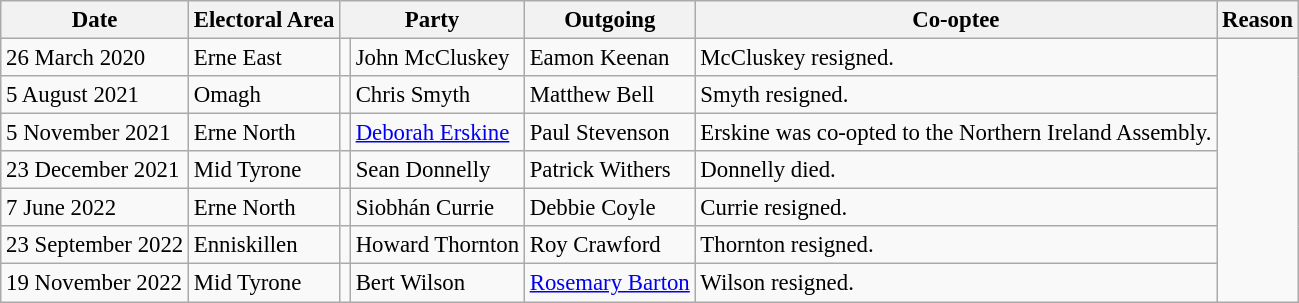<table class="wikitable" style="font-size: 95%;">
<tr>
<th>Date</th>
<th>Electoral Area</th>
<th colspan="2">Party</th>
<th>Outgoing</th>
<th>Co-optee</th>
<th>Reason</th>
</tr>
<tr>
<td>26 March 2020</td>
<td>Erne East</td>
<td></td>
<td>John McCluskey</td>
<td>Eamon Keenan</td>
<td>McCluskey resigned.</td>
</tr>
<tr>
<td>5 August 2021</td>
<td>Omagh</td>
<td></td>
<td>Chris Smyth</td>
<td>Matthew Bell</td>
<td>Smyth resigned.</td>
</tr>
<tr>
<td>5 November 2021</td>
<td>Erne North</td>
<td></td>
<td><a href='#'>Deborah Erskine</a></td>
<td>Paul Stevenson</td>
<td>Erskine was co-opted to the Northern Ireland Assembly.</td>
</tr>
<tr>
<td>23 December 2021</td>
<td>Mid Tyrone</td>
<td></td>
<td>Sean Donnelly</td>
<td>Patrick Withers</td>
<td>Donnelly died.</td>
</tr>
<tr>
<td>7 June 2022</td>
<td>Erne North</td>
<td></td>
<td>Siobhán Currie</td>
<td>Debbie Coyle</td>
<td>Currie resigned.</td>
</tr>
<tr>
<td>23 September 2022</td>
<td>Enniskillen</td>
<td></td>
<td>Howard Thornton</td>
<td>Roy Crawford</td>
<td>Thornton resigned.</td>
</tr>
<tr>
<td>19 November 2022</td>
<td>Mid Tyrone</td>
<td></td>
<td>Bert Wilson</td>
<td><a href='#'>Rosemary Barton</a></td>
<td>Wilson resigned.</td>
</tr>
</table>
